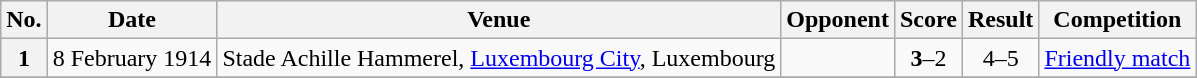<table class="wikitable sortable plainrowheaders">
<tr>
<th scope=col>No.</th>
<th scope=col>Date</th>
<th scope=col>Venue</th>
<th scope=col>Opponent</th>
<th scope=col>Score</th>
<th scope=col>Result</th>
<th scope=col>Competition</th>
</tr>
<tr>
<th scope=row style=text-align:center>1</th>
<td>8 February 1914</td>
<td>Stade Achille Hammerel, <a href='#'>Luxembourg City</a>, Luxembourg</td>
<td></td>
<td align=center><strong>3</strong>–2</td>
<td align=center>4–5</td>
<td><a href='#'>Friendly match</a></td>
</tr>
<tr>
</tr>
</table>
